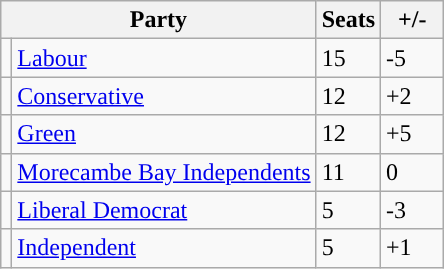<table class="wikitable">
<tr>
<th colspan="2">Party</th>
<th>Seats</th>
<th>  +/-  </th>
</tr>
<tr>
<td style="background-color: "></td>
<td><a href='#'>Labour</a></td>
<td>15</td>
<td>-5</td>
</tr>
<tr>
<td style="background-color: "></td>
<td><a href='#'>Conservative</a></td>
<td>12</td>
<td>+2</td>
</tr>
<tr>
<td style="background-color: "></td>
<td><a href='#'>Green</a></td>
<td>12</td>
<td>+5</td>
</tr>
<tr>
<td style="background-color: "></td>
<td><a href='#'>Morecambe Bay Independents</a></td>
<td>11</td>
<td>0</td>
</tr>
<tr>
<td style="background-color: "></td>
<td><a href='#'>Liberal Democrat</a></td>
<td>5</td>
<td>-3</td>
</tr>
<tr>
<td style="background-color: "></td>
<td><a href='#'>Independent</a></td>
<td>5</td>
<td>+1</td>
</tr>
</table>
